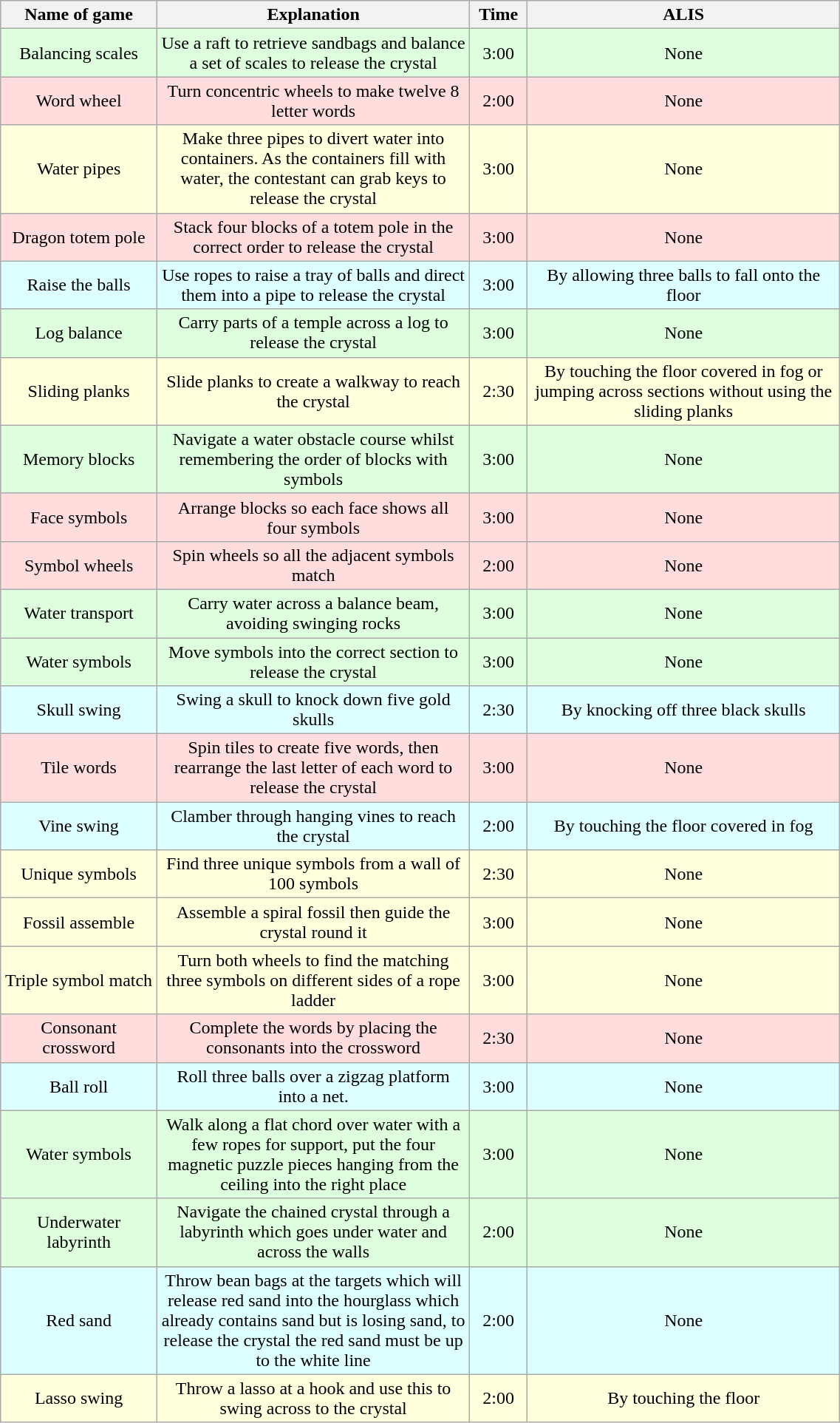<table class="wikitable sortable"  style="width:60%; left:0 auto; text-align:center;">
<tr>
<th style="width:15%;">Name of game</th>
<th style="width:30%;">Explanation</th>
<th style="width:5%;">Time</th>
<th style="width:30%;">ALIS</th>
</tr>
<tr style="background:#dfd;">
<td>Balancing scales</td>
<td>Use a raft to retrieve sandbags and balance a set of scales to release the crystal</td>
<td>3:00</td>
<td>None</td>
</tr>
<tr style="background:#fdd;">
<td>Word wheel</td>
<td>Turn concentric wheels to make twelve 8 letter words</td>
<td>2:00</td>
<td>None</td>
</tr>
<tr style="background:#ffd;">
<td>Water pipes</td>
<td>Make three pipes to divert water into containers. As the containers fill with water, the contestant can grab keys to release the crystal</td>
<td>3:00</td>
<td>None</td>
</tr>
<tr style="background:#fdd;">
<td>Dragon totem pole</td>
<td>Stack four blocks of a totem pole in the correct order to release the crystal</td>
<td>3:00</td>
<td>None</td>
</tr>
<tr style="background:#dff;">
<td>Raise the balls</td>
<td>Use ropes to raise a tray of balls and direct them into a pipe to release the crystal</td>
<td>3:00</td>
<td>By allowing three balls to fall onto the floor</td>
</tr>
<tr style="background:#dfd;">
<td>Log balance</td>
<td>Carry parts of a temple across a log to release the crystal</td>
<td>3:00</td>
<td>None</td>
</tr>
<tr style="background:#ffd;">
<td>Sliding planks</td>
<td>Slide planks to create a walkway to reach the crystal</td>
<td>2:30</td>
<td>By touching the floor covered in fog or jumping across sections without using the sliding planks</td>
</tr>
<tr style="background:#dfd;">
<td>Memory blocks</td>
<td>Navigate a water obstacle course whilst remembering the order of blocks with symbols</td>
<td>3:00</td>
<td>None</td>
</tr>
<tr style="background:#fdd;">
<td>Face symbols</td>
<td>Arrange blocks so each face shows all four symbols</td>
<td>3:00</td>
<td>None</td>
</tr>
<tr style="background:#fdd;">
<td>Symbol wheels</td>
<td>Spin wheels so all the adjacent symbols match</td>
<td>2:00</td>
<td>None</td>
</tr>
<tr style="background:#dfd;">
<td>Water transport</td>
<td>Carry water across a balance beam, avoiding swinging rocks</td>
<td>3:00</td>
<td>None</td>
</tr>
<tr style="background:#dfd;">
<td>Water symbols</td>
<td>Move symbols into the correct section to release the crystal</td>
<td>3:00</td>
<td>None</td>
</tr>
<tr style="background:#dff;">
<td>Skull swing</td>
<td>Swing a skull to knock down five gold skulls</td>
<td>2:30</td>
<td>By knocking off three black skulls</td>
</tr>
<tr style="background:#fdd;">
<td>Tile words</td>
<td>Spin tiles to create five words, then rearrange the last letter of each word to release the crystal</td>
<td>3:00</td>
<td>None</td>
</tr>
<tr style="background:#dff;">
<td>Vine swing</td>
<td>Clamber through hanging vines to reach the crystal</td>
<td>2:00</td>
<td>By touching the floor covered in fog</td>
</tr>
<tr style="background:#ffd;">
<td>Unique symbols</td>
<td>Find three unique symbols from a wall of 100 symbols</td>
<td>2:30</td>
<td>None</td>
</tr>
<tr style="background:#ffd;">
<td>Fossil assemble</td>
<td>Assemble a spiral fossil then guide the crystal round it</td>
<td>3:00</td>
<td>None</td>
</tr>
<tr style="background:#ffd;">
<td>Triple symbol match</td>
<td>Turn both wheels to find the matching three symbols on different sides of a rope ladder</td>
<td>3:00</td>
<td>None</td>
</tr>
<tr style="background:#fdd;">
<td>Consonant crossword</td>
<td>Complete the words by placing the consonants into the crossword</td>
<td>2:30</td>
<td>None</td>
</tr>
<tr style="background:#dff;">
<td>Ball roll</td>
<td>Roll three balls over a zigzag platform into a net.</td>
<td>3:00</td>
<td>None</td>
</tr>
<tr style="background:#dfd;">
<td>Water symbols</td>
<td>Walk along a flat chord over water with a few ropes for support, put the four magnetic puzzle pieces hanging from the ceiling into the right place</td>
<td>3:00</td>
<td>None</td>
</tr>
<tr style="background:#dfd;">
<td>Underwater labyrinth</td>
<td>Navigate the chained crystal through a labyrinth which goes under water and across the walls</td>
<td>2:00</td>
<td>None</td>
</tr>
<tr style="background:#dff;">
<td>Red sand</td>
<td>Throw bean bags at the targets which will release red sand into the hourglass which already contains sand but is losing sand, to release the crystal the red sand must be up to the white line</td>
<td>2:00</td>
<td>None</td>
</tr>
<tr style="background:#ffd;">
<td>Lasso swing</td>
<td>Throw a lasso at a hook and use this to swing across to the crystal</td>
<td>2:00</td>
<td>By touching the floor</td>
</tr>
</table>
